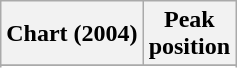<table class="wikitable sortable plainrowheaders" style="text-align:center">
<tr>
<th scope="col">Chart (2004)</th>
<th scope="col">Peak<br>position</th>
</tr>
<tr>
</tr>
<tr>
</tr>
<tr>
</tr>
<tr>
</tr>
<tr>
</tr>
<tr>
</tr>
<tr>
</tr>
<tr>
</tr>
</table>
